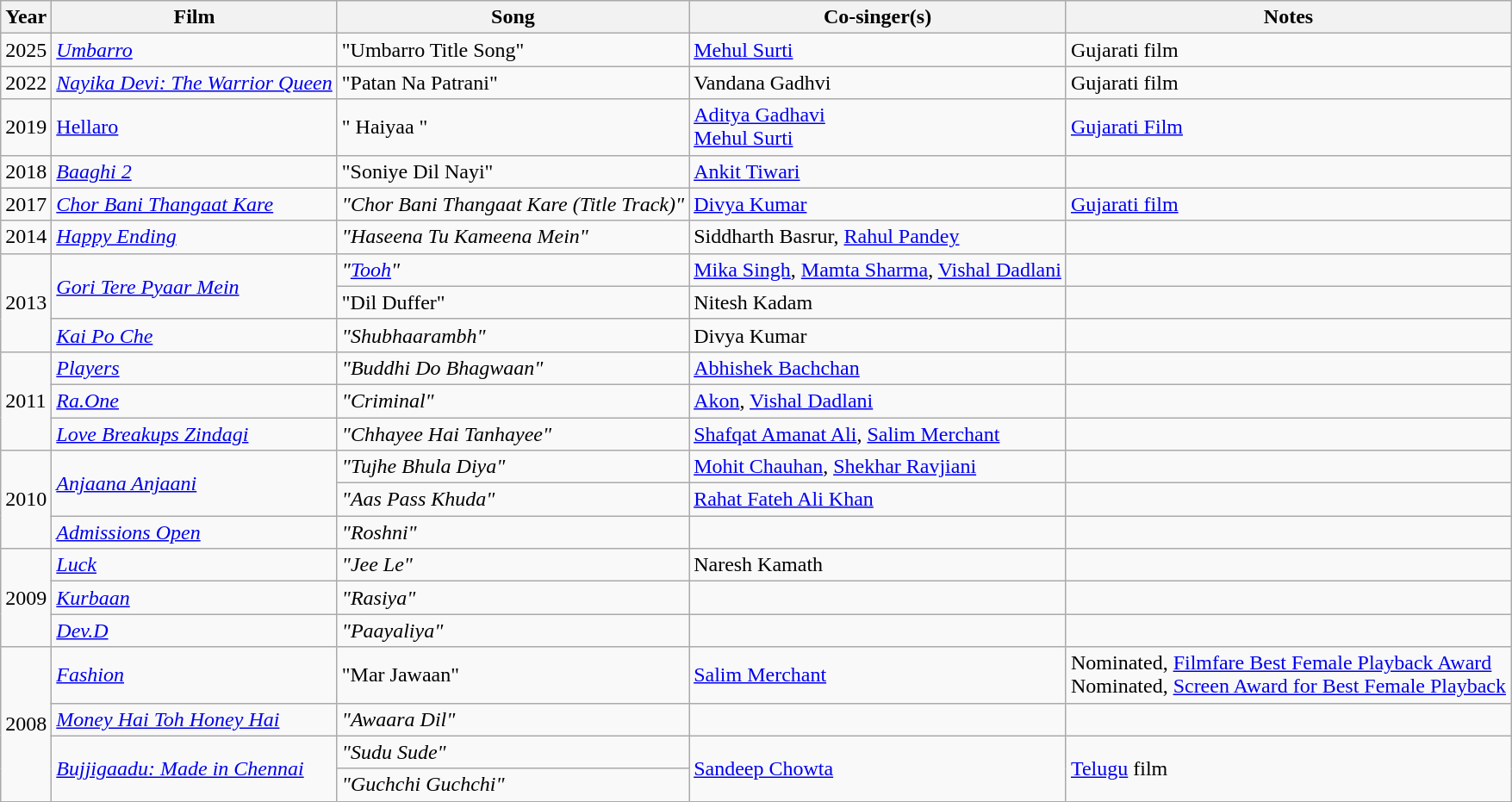<table class="wikitable">
<tr>
<th>Year</th>
<th>Film</th>
<th>Song</th>
<th>Co-singer(s)</th>
<th>Notes</th>
</tr>
<tr>
<td>2025</td>
<td><em><a href='#'>Umbarro</a></em></td>
<td>"Umbarro Title Song"</td>
<td><a href='#'>Mehul Surti</a></td>
<td>Gujarati film</td>
</tr>
<tr>
<td>2022</td>
<td><em><a href='#'>Nayika Devi: The Warrior Queen</a></em></td>
<td>"Patan Na Patrani"</td>
<td>Vandana Gadhvi</td>
<td>Gujarati film</td>
</tr>
<tr>
<td>2019</td>
<td><a href='#'>Hellaro</a></td>
<td>" Haiyaa "</td>
<td><a href='#'>Aditya Gadhavi</a><br><a href='#'>Mehul Surti</a></td>
<td><a href='#'>Gujarati Film</a></td>
</tr>
<tr>
<td>2018</td>
<td><em><a href='#'>Baaghi 2</a></em></td>
<td>"Soniye Dil Nayi"</td>
<td><a href='#'>Ankit Tiwari</a></td>
<td></td>
</tr>
<tr>
<td>2017</td>
<td><em><a href='#'>Chor Bani Thangaat Kare</a></em></td>
<td><em>"Chor Bani Thangaat Kare (Title Track)"</em></td>
<td><a href='#'>Divya Kumar</a></td>
<td><a href='#'>Gujarati film</a></td>
</tr>
<tr>
<td>2014</td>
<td><em><a href='#'>Happy Ending</a></em></td>
<td><em>"Haseena Tu Kameena Mein"</em></td>
<td>Siddharth Basrur, <a href='#'>Rahul Pandey</a></td>
<td></td>
</tr>
<tr>
<td rowspan="3">2013</td>
<td rowspan="2"><em><a href='#'>Gori Tere Pyaar Mein</a></em></td>
<td><em>"<a href='#'>Tooh</a>"</em></td>
<td><a href='#'>Mika Singh</a>, <a href='#'>Mamta Sharma</a>, <a href='#'>Vishal Dadlani</a></td>
<td></td>
</tr>
<tr>
<td>"Dil Duffer"</td>
<td>Nitesh Kadam</td>
<td></td>
</tr>
<tr>
<td><em><a href='#'>Kai Po Che</a></em></td>
<td><em>"Shubhaarambh"</em></td>
<td>Divya Kumar</td>
<td></td>
</tr>
<tr>
<td rowspan="3">2011</td>
<td><em><a href='#'>Players</a></em></td>
<td><em>"Buddhi Do Bhagwaan"</em></td>
<td><a href='#'>Abhishek Bachchan</a></td>
<td></td>
</tr>
<tr>
<td><em><a href='#'>Ra.One</a></em></td>
<td><em>"Criminal"</em></td>
<td><a href='#'>Akon</a>, <a href='#'>Vishal Dadlani</a></td>
<td></td>
</tr>
<tr>
<td><em><a href='#'>Love Breakups Zindagi</a></em></td>
<td><em>"Chhayee Hai Tanhayee"</em></td>
<td><a href='#'>Shafqat Amanat Ali</a>, <a href='#'>Salim Merchant</a></td>
<td></td>
</tr>
<tr>
<td rowspan="3">2010</td>
<td rowspan="2"><em><a href='#'>Anjaana Anjaani</a></em></td>
<td><em>"Tujhe Bhula Diya"</em></td>
<td><a href='#'>Mohit Chauhan</a>, <a href='#'>Shekhar Ravjiani</a></td>
<td></td>
</tr>
<tr>
<td><em>"Aas Pass Khuda"</em></td>
<td><a href='#'>Rahat Fateh Ali Khan</a></td>
<td></td>
</tr>
<tr>
<td><em><a href='#'>Admissions Open</a></em></td>
<td><em>"Roshni"</em></td>
<td></td>
<td></td>
</tr>
<tr>
<td rowspan="3">2009</td>
<td><em><a href='#'>Luck</a></em></td>
<td><em>"Jee Le"</em></td>
<td>Naresh Kamath</td>
<td></td>
</tr>
<tr>
<td><em><a href='#'>Kurbaan</a></em></td>
<td><em>"Rasiya"</em></td>
<td></td>
<td></td>
</tr>
<tr>
<td><em><a href='#'>Dev.D</a></em></td>
<td><em>"Paayaliya"</em></td>
<td></td>
<td></td>
</tr>
<tr>
<td rowspan="4">2008</td>
<td><em><a href='#'>Fashion</a></em></td>
<td>"Mar Jawaan"</td>
<td><a href='#'>Salim Merchant</a></td>
<td>Nominated, <a href='#'>Filmfare Best Female Playback Award</a> <br>Nominated, <a href='#'>Screen Award for Best Female Playback</a></td>
</tr>
<tr>
<td><em><a href='#'>Money Hai Toh Honey Hai</a></em></td>
<td><em>"Awaara Dil"</em></td>
<td></td>
<td></td>
</tr>
<tr>
<td rowspan="2"><em><a href='#'>Bujjigaadu: Made in Chennai</a></em></td>
<td><em>"Sudu Sude"</em></td>
<td rowspan="2"><a href='#'>Sandeep Chowta</a></td>
<td rowspan="2"><a href='#'>Telugu</a> film</td>
</tr>
<tr>
<td><em>"Guchchi Guchchi"</em></td>
</tr>
</table>
